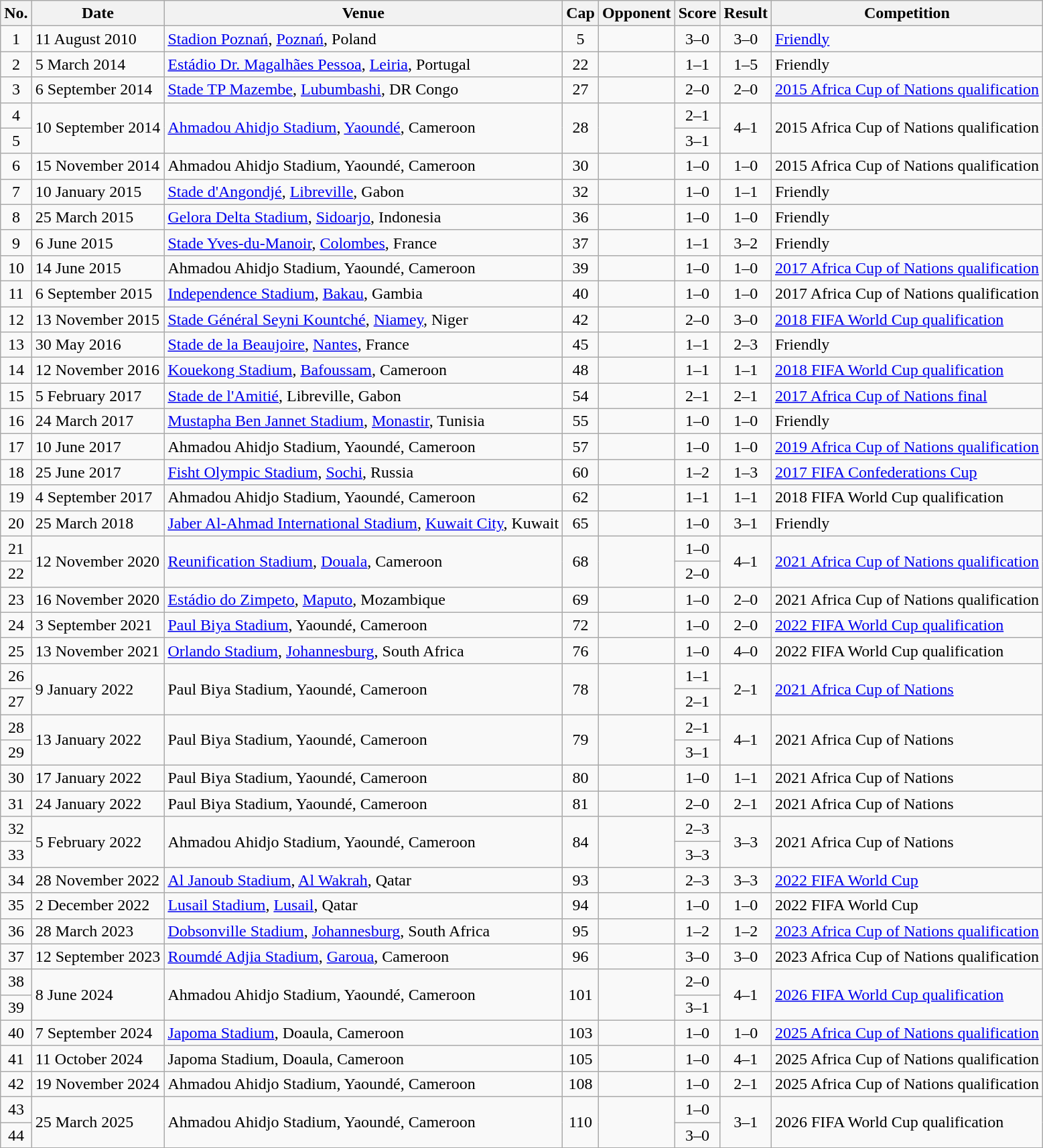<table class="wikitable sortable">
<tr>
<th scope="col">No.</th>
<th scope="col" data-sort-type="date">Date</th>
<th scope="col">Venue</th>
<th scope="col">Cap</th>
<th scope="col">Opponent</th>
<th scope="col">Score</th>
<th scope="col">Result</th>
<th scope="col">Competition</th>
</tr>
<tr>
<td align="center">1</td>
<td>11 August 2010</td>
<td><a href='#'>Stadion Poznań</a>, <a href='#'>Poznań</a>, Poland</td>
<td align="center">5</td>
<td></td>
<td align="center">3–0</td>
<td align="center">3–0</td>
<td><a href='#'>Friendly</a></td>
</tr>
<tr>
<td align="center">2</td>
<td>5 March 2014</td>
<td><a href='#'>Estádio Dr. Magalhães Pessoa</a>, <a href='#'>Leiria</a>, Portugal</td>
<td align="center">22</td>
<td></td>
<td align="center">1–1</td>
<td align="center">1–5</td>
<td>Friendly</td>
</tr>
<tr>
<td align="center">3</td>
<td>6 September 2014</td>
<td><a href='#'>Stade TP Mazembe</a>, <a href='#'>Lubumbashi</a>, DR Congo</td>
<td align="center">27</td>
<td></td>
<td align="center">2–0</td>
<td align="center">2–0</td>
<td><a href='#'>2015 Africa Cup of Nations qualification</a></td>
</tr>
<tr>
<td align="center">4</td>
<td rowspan="2">10 September 2014</td>
<td rowspan="2"><a href='#'>Ahmadou Ahidjo Stadium</a>, <a href='#'>Yaoundé</a>, Cameroon</td>
<td rowspan="2" style="text-align:center">28</td>
<td rowspan="2"></td>
<td align="center">2–1</td>
<td rowspan="2" style="text-align:center">4–1</td>
<td rowspan="2">2015 Africa Cup of Nations qualification</td>
</tr>
<tr>
<td align="center">5</td>
<td align="center">3–1</td>
</tr>
<tr>
<td align="center">6</td>
<td>15 November 2014</td>
<td>Ahmadou Ahidjo Stadium, Yaoundé, Cameroon</td>
<td align="center">30</td>
<td></td>
<td align="center">1–0</td>
<td align="center">1–0</td>
<td>2015 Africa Cup of Nations qualification</td>
</tr>
<tr>
<td align="center">7</td>
<td>10 January 2015</td>
<td><a href='#'>Stade d'Angondjé</a>, <a href='#'>Libreville</a>, Gabon</td>
<td align="center">32</td>
<td></td>
<td align="center">1–0</td>
<td align="center">1–1</td>
<td>Friendly</td>
</tr>
<tr>
<td align="center">8</td>
<td>25 March 2015</td>
<td><a href='#'>Gelora Delta Stadium</a>, <a href='#'>Sidoarjo</a>, Indonesia</td>
<td align="center">36</td>
<td></td>
<td align="center">1–0</td>
<td align="center">1–0</td>
<td>Friendly</td>
</tr>
<tr>
<td align="center">9</td>
<td>6 June 2015</td>
<td><a href='#'>Stade Yves-du-Manoir</a>, <a href='#'>Colombes</a>, France</td>
<td align="center">37</td>
<td></td>
<td align="center">1–1</td>
<td align="center">3–2</td>
<td>Friendly</td>
</tr>
<tr>
<td align="center">10</td>
<td>14 June 2015</td>
<td>Ahmadou Ahidjo Stadium, Yaoundé, Cameroon</td>
<td align="center">39</td>
<td></td>
<td align="center">1–0</td>
<td align="center">1–0</td>
<td><a href='#'>2017 Africa Cup of Nations qualification</a></td>
</tr>
<tr>
<td align="center">11</td>
<td>6 September 2015</td>
<td><a href='#'>Independence Stadium</a>, <a href='#'>Bakau</a>, Gambia</td>
<td align="center">40</td>
<td></td>
<td align="center">1–0</td>
<td align="center">1–0</td>
<td>2017 Africa Cup of Nations qualification</td>
</tr>
<tr>
<td align="center">12</td>
<td>13 November 2015</td>
<td><a href='#'>Stade Général Seyni Kountché</a>, <a href='#'>Niamey</a>, Niger</td>
<td align="center">42</td>
<td></td>
<td align="center">2–0</td>
<td align="center">3–0</td>
<td><a href='#'>2018 FIFA World Cup qualification</a></td>
</tr>
<tr>
<td align="center">13</td>
<td>30 May 2016</td>
<td><a href='#'>Stade de la Beaujoire</a>, <a href='#'>Nantes</a>, France</td>
<td align="center">45</td>
<td></td>
<td align="center">1–1</td>
<td align="center">2–3</td>
<td>Friendly</td>
</tr>
<tr>
<td align="center">14</td>
<td>12 November 2016</td>
<td><a href='#'>Kouekong Stadium</a>, <a href='#'>Bafoussam</a>, Cameroon</td>
<td align="center">48</td>
<td></td>
<td align="center">1–1</td>
<td align="center">1–1</td>
<td><a href='#'>2018 FIFA World Cup qualification</a></td>
</tr>
<tr>
<td align="center">15</td>
<td>5 February 2017</td>
<td><a href='#'>Stade de l'Amitié</a>, Libreville, Gabon</td>
<td align="center">54</td>
<td></td>
<td align="center">2–1</td>
<td align="center">2–1</td>
<td><a href='#'>2017 Africa Cup of Nations final</a></td>
</tr>
<tr>
<td align="center">16</td>
<td>24 March 2017</td>
<td><a href='#'>Mustapha Ben Jannet Stadium</a>, <a href='#'>Monastir</a>, Tunisia</td>
<td align="center">55</td>
<td></td>
<td align="center">1–0</td>
<td align="center">1–0</td>
<td>Friendly</td>
</tr>
<tr>
<td align="center">17</td>
<td>10 June 2017</td>
<td>Ahmadou Ahidjo Stadium, Yaoundé, Cameroon</td>
<td align="center">57</td>
<td></td>
<td align="center">1–0</td>
<td align="center">1–0</td>
<td><a href='#'>2019 Africa Cup of Nations qualification</a></td>
</tr>
<tr>
<td align="center">18</td>
<td>25 June 2017</td>
<td><a href='#'>Fisht Olympic Stadium</a>, <a href='#'>Sochi</a>, Russia</td>
<td align="center">60</td>
<td></td>
<td align="center">1–2</td>
<td align="center">1–3</td>
<td><a href='#'>2017 FIFA Confederations Cup</a></td>
</tr>
<tr>
<td align="center">19</td>
<td>4 September 2017</td>
<td>Ahmadou Ahidjo Stadium, Yaoundé, Cameroon</td>
<td align="center">62</td>
<td></td>
<td align="center">1–1</td>
<td align="center">1–1</td>
<td>2018 FIFA World Cup qualification</td>
</tr>
<tr>
<td align="center">20</td>
<td>25 March 2018</td>
<td><a href='#'>Jaber Al-Ahmad International Stadium</a>, <a href='#'>Kuwait City</a>, Kuwait</td>
<td align="center">65</td>
<td></td>
<td align="center">1–0</td>
<td align="center">3–1</td>
<td>Friendly</td>
</tr>
<tr>
<td align="center">21</td>
<td rowspan="2">12 November 2020</td>
<td rowspan="2"><a href='#'>Reunification Stadium</a>, <a href='#'>Douala</a>, Cameroon</td>
<td rowspan="2" style="text-align:center">68</td>
<td rowspan="2"></td>
<td align="center">1–0</td>
<td rowspan="2" style="text-align:center">4–1</td>
<td rowspan="2"><a href='#'>2021 Africa Cup of Nations qualification</a></td>
</tr>
<tr>
<td align="center">22</td>
<td align="center">2–0</td>
</tr>
<tr>
<td align="center">23</td>
<td>16 November 2020</td>
<td><a href='#'>Estádio do Zimpeto</a>, <a href='#'>Maputo</a>, Mozambique</td>
<td align="center">69</td>
<td></td>
<td align="center">1–0</td>
<td align="center">2–0</td>
<td>2021 Africa Cup of Nations qualification</td>
</tr>
<tr>
<td align="center">24</td>
<td>3 September 2021</td>
<td><a href='#'>Paul Biya Stadium</a>, Yaoundé, Cameroon</td>
<td align="center">72</td>
<td></td>
<td align="center">1–0</td>
<td align="center">2–0</td>
<td><a href='#'>2022 FIFA World Cup qualification</a></td>
</tr>
<tr>
<td align="center">25</td>
<td>13 November 2021</td>
<td><a href='#'>Orlando Stadium</a>, <a href='#'>Johannesburg</a>, South Africa</td>
<td align="center">76</td>
<td></td>
<td align="center">1–0</td>
<td align="center">4–0</td>
<td>2022 FIFA World Cup qualification</td>
</tr>
<tr>
<td align="center">26</td>
<td rowspan="2">9 January 2022</td>
<td rowspan="2">Paul Biya Stadium, Yaoundé, Cameroon</td>
<td rowspan="2" style="text-align:center">78</td>
<td rowspan="2"></td>
<td align="center">1–1</td>
<td rowspan="2" style="text-align:center">2–1</td>
<td rowspan="2"><a href='#'>2021 Africa Cup of Nations</a></td>
</tr>
<tr>
<td align="center">27</td>
<td align="center">2–1</td>
</tr>
<tr>
<td align="center">28</td>
<td rowspan="2">13 January 2022</td>
<td rowspan="2">Paul Biya Stadium, Yaoundé, Cameroon</td>
<td rowspan="2" style="text-align:center">79</td>
<td rowspan="2"></td>
<td align="center">2–1</td>
<td rowspan="2" style="text-align:center">4–1</td>
<td rowspan="2">2021 Africa Cup of Nations</td>
</tr>
<tr>
<td align="center">29</td>
<td align="center">3–1</td>
</tr>
<tr>
<td align="center">30</td>
<td>17 January 2022</td>
<td>Paul Biya Stadium, Yaoundé, Cameroon</td>
<td align="center">80</td>
<td></td>
<td align="center">1–0</td>
<td align="center">1–1</td>
<td>2021 Africa Cup of Nations</td>
</tr>
<tr>
<td align="center">31</td>
<td>24 January 2022</td>
<td>Paul Biya Stadium, Yaoundé, Cameroon</td>
<td align="center">81</td>
<td></td>
<td align="center">2–0</td>
<td align="center">2–1</td>
<td>2021 Africa Cup of Nations</td>
</tr>
<tr>
<td align="center">32</td>
<td rowspan="2">5 February 2022</td>
<td rowspan="2">Ahmadou Ahidjo Stadium, Yaoundé, Cameroon</td>
<td rowspan="2" style="text-align:center">84</td>
<td rowspan="2"></td>
<td align="center">2–3</td>
<td rowspan="2" style="text-align:center">3–3</td>
<td rowspan="2">2021 Africa Cup of Nations</td>
</tr>
<tr>
<td align="center">33</td>
<td align="center">3–3</td>
</tr>
<tr>
<td align="center">34</td>
<td>28 November 2022</td>
<td><a href='#'>Al Janoub Stadium</a>, <a href='#'>Al Wakrah</a>, Qatar</td>
<td align="center">93</td>
<td></td>
<td align="center">2–3</td>
<td align="center">3–3</td>
<td><a href='#'>2022 FIFA World Cup</a></td>
</tr>
<tr>
<td align="center">35</td>
<td>2 December 2022</td>
<td><a href='#'>Lusail Stadium</a>, <a href='#'>Lusail</a>, Qatar</td>
<td align="center">94</td>
<td></td>
<td align="center">1–0</td>
<td align="center">1–0</td>
<td>2022 FIFA World Cup</td>
</tr>
<tr>
<td align="center">36</td>
<td>28 March 2023</td>
<td><a href='#'>Dobsonville Stadium</a>, <a href='#'>Johannesburg</a>, South Africa</td>
<td align="center">95</td>
<td></td>
<td align="center">1–2</td>
<td align="center">1–2</td>
<td><a href='#'>2023 Africa Cup of Nations qualification</a></td>
</tr>
<tr>
<td align="center">37</td>
<td>12 September 2023</td>
<td><a href='#'>Roumdé Adjia Stadium</a>, <a href='#'>Garoua</a>, Cameroon</td>
<td align="center">96</td>
<td></td>
<td align="center">3–0</td>
<td align="center">3–0</td>
<td>2023 Africa Cup of Nations qualification</td>
</tr>
<tr>
<td align="center">38</td>
<td rowspan="2">8 June 2024</td>
<td rowspan="2">Ahmadou Ahidjo Stadium, Yaoundé, Cameroon</td>
<td rowspan="2" style="text-align:center">101</td>
<td rowspan="2"></td>
<td align="center">2–0</td>
<td rowspan="2" style="text-align:center">4–1</td>
<td rowspan="2"><a href='#'>2026 FIFA World Cup qualification</a></td>
</tr>
<tr>
<td align="center">39</td>
<td align="center">3–1</td>
</tr>
<tr>
<td align="center">40</td>
<td>7 September 2024</td>
<td><a href='#'>Japoma Stadium</a>, Doaula, Cameroon</td>
<td align="center">103</td>
<td></td>
<td align="center">1–0</td>
<td align="center">1–0</td>
<td><a href='#'>2025 Africa Cup of Nations qualification</a></td>
</tr>
<tr>
<td align="center">41</td>
<td>11 October 2024</td>
<td>Japoma Stadium, Doaula, Cameroon</td>
<td align="center">105</td>
<td></td>
<td align="center">1–0</td>
<td align="center">4–1</td>
<td>2025 Africa Cup of Nations qualification</td>
</tr>
<tr>
<td align="center">42</td>
<td>19 November 2024</td>
<td>Ahmadou Ahidjo Stadium, Yaoundé, Cameroon</td>
<td align="center">108</td>
<td></td>
<td align="center">1–0</td>
<td align="center">2–1</td>
<td>2025 Africa Cup of Nations qualification</td>
</tr>
<tr>
<td align="center">43</td>
<td rowspan="2">25 March 2025</td>
<td rowspan="2">Ahmadou Ahidjo Stadium, Yaoundé, Cameroon</td>
<td align="center" rowspan="2">110</td>
<td rowspan="2"></td>
<td align="center">1–0</td>
<td align="center" rowspan="2">3–1</td>
<td rowspan="2">2026 FIFA World Cup qualification</td>
</tr>
<tr>
<td align="center">44</td>
<td align="center">3–0</td>
</tr>
</table>
